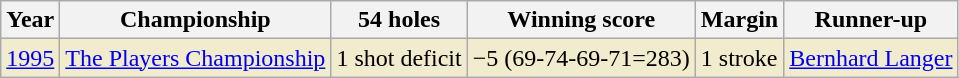<table class="wikitable">
<tr>
<th>Year</th>
<th>Championship</th>
<th>54 holes</th>
<th>Winning score</th>
<th>Margin</th>
<th>Runner-up</th>
</tr>
<tr style="background:#f2ecce;">
<td><a href='#'>1995</a></td>
<td><a href='#'>The Players Championship</a></td>
<td>1 shot deficit</td>
<td>−5 (69-74-69-71=283)</td>
<td>1 stroke</td>
<td> <a href='#'>Bernhard Langer</a></td>
</tr>
</table>
